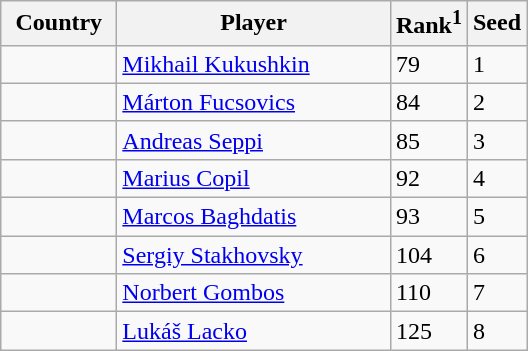<table class="sortable wikitable">
<tr>
<th width="70">Country</th>
<th width="175">Player</th>
<th>Rank<sup>1</sup></th>
<th>Seed</th>
</tr>
<tr>
<td></td>
<td><a href='#'>Mikhail Kukushkin</a></td>
<td>79</td>
<td>1</td>
</tr>
<tr>
<td></td>
<td><a href='#'>Márton Fucsovics</a></td>
<td>84</td>
<td>2</td>
</tr>
<tr>
<td></td>
<td><a href='#'>Andreas Seppi</a></td>
<td>85</td>
<td>3</td>
</tr>
<tr>
<td></td>
<td><a href='#'>Marius Copil</a></td>
<td>92</td>
<td>4</td>
</tr>
<tr>
<td></td>
<td><a href='#'>Marcos Baghdatis</a></td>
<td>93</td>
<td>5</td>
</tr>
<tr>
<td></td>
<td><a href='#'>Sergiy Stakhovsky</a></td>
<td>104</td>
<td>6</td>
</tr>
<tr>
<td></td>
<td><a href='#'>Norbert Gombos</a></td>
<td>110</td>
<td>7</td>
</tr>
<tr>
<td></td>
<td><a href='#'>Lukáš Lacko</a></td>
<td>125</td>
<td>8</td>
</tr>
</table>
